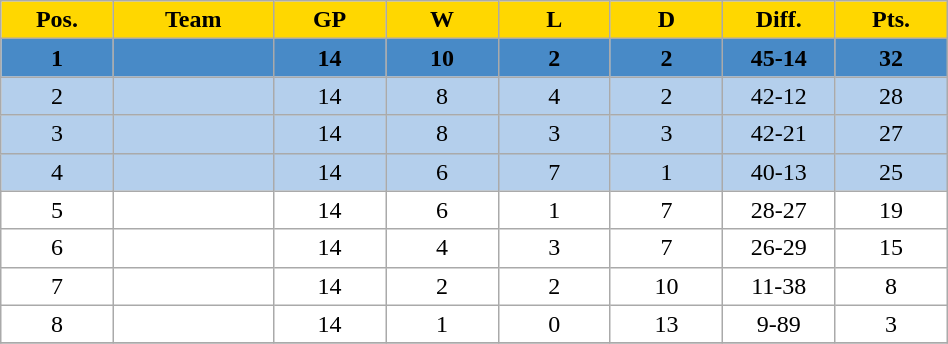<table class="sortable wikitable" style="background:white; width:50%; text-align:left">
<tr>
<th style="background:gold; width:7%">Pos.</th>
<th style="background:gold; width:10%">Team</th>
<th style="background:gold; width:7%">GP</th>
<th style="background:gold; width:7%">W</th>
<th style="background:gold; width:7%">L</th>
<th style="background:gold; width:7%">D</th>
<th style="background:gold; width:7%">Diff.</th>
<th style="background:gold; width:7%">Pts.</th>
</tr>
<tr bgcolor=#488AC7>
<td align=center><strong>1</strong></td>
<td><strong></strong></td>
<td align=center><strong>14</strong></td>
<td align=center><strong>10</strong></td>
<td align=center><strong>2</strong></td>
<td align=center><strong>2</strong></td>
<td align=center><strong>45-14</strong></td>
<td align=center><strong>32</strong></td>
</tr>
<tr bgcolor=#B4CFEC>
<td align=center>2</td>
<td></td>
<td align=center>14</td>
<td align=center>8</td>
<td align=center>4</td>
<td align=center>2</td>
<td align=center>42-12</td>
<td align=center>28</td>
</tr>
<tr bgcolor=#B4CFEC>
<td align=center>3</td>
<td></td>
<td align=center>14</td>
<td align=center>8</td>
<td align=center>3</td>
<td align=center>3</td>
<td align=center>42-21</td>
<td align=center>27</td>
</tr>
<tr bgcolor=#B4CFEC>
<td align=center>4</td>
<td></td>
<td align=center>14</td>
<td align=center>6</td>
<td align=center>7</td>
<td align=center>1</td>
<td align=center>40-13</td>
<td align=center>25</td>
</tr>
<tr>
<td align=center>5</td>
<td></td>
<td align=center>14</td>
<td align=center>6</td>
<td align=center>1</td>
<td align=center>7</td>
<td align=center>28-27</td>
<td align=center>19</td>
</tr>
<tr>
<td align=center>6</td>
<td></td>
<td align=center>14</td>
<td align=center>4</td>
<td align=center>3</td>
<td align=center>7</td>
<td align=center>26-29</td>
<td align=center>15</td>
</tr>
<tr>
<td align=center>7</td>
<td></td>
<td align=center>14</td>
<td align=center>2</td>
<td align=center>2</td>
<td align=center>10</td>
<td align=center>11-38</td>
<td align=center>8</td>
</tr>
<tr>
<td align=center>8</td>
<td></td>
<td align=center>14</td>
<td align=center>1</td>
<td align=center>0</td>
<td align=center>13</td>
<td align=center>9-89</td>
<td align=center>3</td>
</tr>
<tr>
</tr>
</table>
